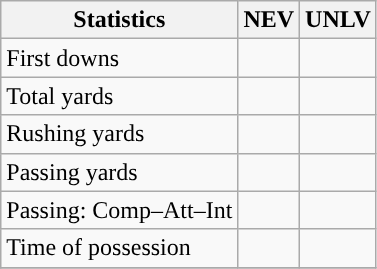<table class="wikitable" style="float: left;">
<tr>
<th>Statistics</th>
<th>NEV</th>
<th>UNLV</th>
</tr>
<tr>
<td>First downs</td>
<td></td>
<td></td>
</tr>
<tr>
<td>Total yards</td>
<td></td>
<td></td>
</tr>
<tr>
<td>Rushing yards</td>
<td></td>
<td></td>
</tr>
<tr>
<td>Passing yards</td>
<td></td>
<td></td>
</tr>
<tr>
<td>Passing: Comp–Att–Int</td>
<td></td>
<td></td>
</tr>
<tr>
<td>Time of possession</td>
<td></td>
<td></td>
</tr>
<tr>
</tr>
</table>
